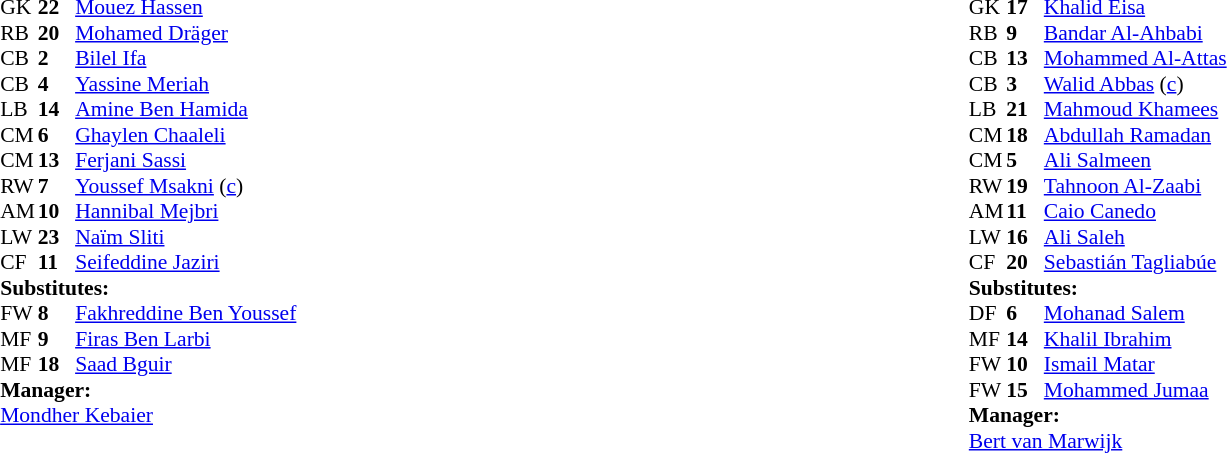<table width="100%">
<tr>
<td valign="top" width="50%"><br><table style="font-size: 90%" cellspacing="0" cellpadding="0" align=center>
<tr>
<th width=25></th>
<th width=25></th>
</tr>
<tr>
<td>GK</td>
<td><strong>22</strong></td>
<td><a href='#'>Mouez Hassen</a></td>
</tr>
<tr>
<td>RB</td>
<td><strong>20</strong></td>
<td><a href='#'>Mohamed Dräger</a></td>
</tr>
<tr>
<td>CB</td>
<td><strong>2</strong></td>
<td><a href='#'>Bilel Ifa</a></td>
</tr>
<tr>
<td>CB</td>
<td><strong>4</strong></td>
<td><a href='#'>Yassine Meriah</a></td>
</tr>
<tr>
<td>LB</td>
<td><strong>14</strong></td>
<td><a href='#'>Amine Ben Hamida</a></td>
<td></td>
</tr>
<tr>
<td>CM</td>
<td><strong>6</strong></td>
<td><a href='#'>Ghaylen Chaaleli</a></td>
</tr>
<tr>
<td>CM</td>
<td><strong>13</strong></td>
<td><a href='#'>Ferjani Sassi</a></td>
</tr>
<tr>
<td>RW</td>
<td><strong>7</strong></td>
<td><a href='#'>Youssef Msakni</a> (<a href='#'>c</a>)</td>
<td></td>
<td></td>
</tr>
<tr>
<td>AM</td>
<td><strong>10</strong></td>
<td><a href='#'>Hannibal Mejbri</a></td>
<td></td>
<td></td>
</tr>
<tr>
<td>LW</td>
<td><strong>23</strong></td>
<td><a href='#'>Naïm Sliti</a></td>
</tr>
<tr>
<td>CF</td>
<td><strong>11</strong></td>
<td><a href='#'>Seifeddine Jaziri</a></td>
<td></td>
<td></td>
</tr>
<tr>
<td colspan=3><strong>Substitutes:</strong></td>
</tr>
<tr>
<td>FW</td>
<td><strong>8</strong></td>
<td><a href='#'>Fakhreddine Ben Youssef</a></td>
<td></td>
<td></td>
</tr>
<tr>
<td>MF</td>
<td><strong>9</strong></td>
<td><a href='#'>Firas Ben Larbi</a></td>
<td></td>
<td></td>
</tr>
<tr>
<td>MF</td>
<td><strong>18</strong></td>
<td><a href='#'>Saad Bguir</a></td>
<td></td>
<td></td>
</tr>
<tr>
<td colspan=3><strong>Manager:</strong></td>
</tr>
<tr>
<td colspan=3><a href='#'>Mondher Kebaier</a></td>
</tr>
</table>
</td>
<td valign="top"></td>
<td valign="top" width="50%"><br><table style="font-size: 90%" cellspacing="0" cellpadding="0" align="center">
<tr>
<th width=25></th>
<th width=25></th>
</tr>
<tr>
<td>GK</td>
<td><strong>17</strong></td>
<td><a href='#'>Khalid Eisa</a></td>
</tr>
<tr>
<td>RB</td>
<td><strong>9</strong></td>
<td><a href='#'>Bandar Al-Ahbabi</a></td>
</tr>
<tr>
<td>CB</td>
<td><strong>13</strong></td>
<td><a href='#'>Mohammed Al-Attas</a></td>
</tr>
<tr>
<td>CB</td>
<td><strong>3</strong></td>
<td><a href='#'>Walid Abbas</a> (<a href='#'>c</a>)</td>
<td></td>
<td></td>
</tr>
<tr>
<td>LB</td>
<td><strong>21</strong></td>
<td><a href='#'>Mahmoud Khamees</a></td>
</tr>
<tr>
<td>CM</td>
<td><strong>18</strong></td>
<td><a href='#'>Abdullah Ramadan</a></td>
</tr>
<tr>
<td>CM</td>
<td><strong>5</strong></td>
<td><a href='#'>Ali Salmeen</a></td>
<td></td>
<td></td>
</tr>
<tr>
<td>RW</td>
<td><strong>19</strong></td>
<td><a href='#'>Tahnoon Al-Zaabi</a></td>
<td></td>
</tr>
<tr>
<td>AM</td>
<td><strong>11</strong></td>
<td><a href='#'>Caio Canedo</a></td>
<td></td>
<td></td>
</tr>
<tr>
<td>LW</td>
<td><strong>16</strong></td>
<td><a href='#'>Ali Saleh</a></td>
<td></td>
<td></td>
</tr>
<tr>
<td>CF</td>
<td><strong>20</strong></td>
<td><a href='#'>Sebastián Tagliabúe</a></td>
</tr>
<tr>
<td colspan=3><strong>Substitutes:</strong></td>
</tr>
<tr>
<td>DF</td>
<td><strong>6</strong></td>
<td><a href='#'>Mohanad Salem</a></td>
<td></td>
<td></td>
</tr>
<tr>
<td>MF</td>
<td><strong>14</strong></td>
<td><a href='#'>Khalil Ibrahim</a></td>
<td></td>
<td></td>
</tr>
<tr>
<td>FW</td>
<td><strong>10</strong></td>
<td><a href='#'>Ismail Matar</a></td>
<td></td>
<td></td>
</tr>
<tr>
<td>FW</td>
<td><strong>15</strong></td>
<td><a href='#'>Mohammed Jumaa</a></td>
<td></td>
<td></td>
</tr>
<tr>
<td colspan=3><strong>Manager:</strong></td>
</tr>
<tr>
<td colspan=3> <a href='#'>Bert van Marwijk</a></td>
</tr>
</table>
</td>
</tr>
</table>
